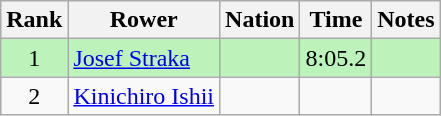<table class="wikitable" style="text-align:center">
<tr>
<th>Rank</th>
<th>Rower</th>
<th>Nation</th>
<th>Time</th>
<th>Notes</th>
</tr>
<tr bgcolor=bbf3bb>
<td>1</td>
<td align=left><a href='#'>Josef Straka</a></td>
<td align=left></td>
<td>8:05.2</td>
<td></td>
</tr>
<tr>
<td>2</td>
<td align=left><a href='#'>Kinichiro Ishii</a></td>
<td align=left></td>
<td data-sort-value=9:99.9></td>
<td></td>
</tr>
</table>
